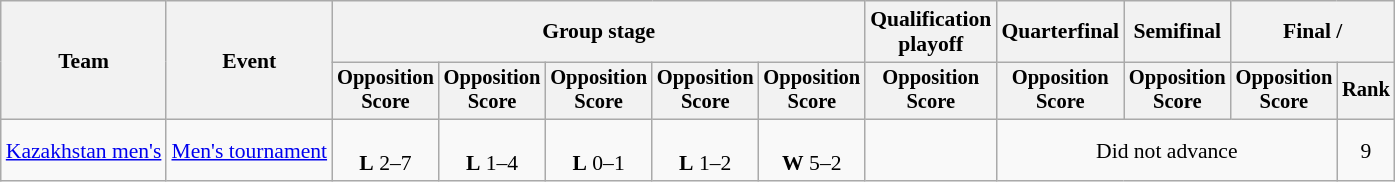<table class="wikitable" style="font-size:90%">
<tr>
<th rowspan=2>Team</th>
<th rowspan=2>Event</th>
<th colspan=5>Group stage</th>
<th>Qualification<br>playoff</th>
<th>Quarterfinal</th>
<th>Semifinal</th>
<th colspan=2>Final / </th>
</tr>
<tr style="font-size:95%">
<th>Opposition<br>Score</th>
<th>Opposition<br>Score</th>
<th>Opposition<br>Score</th>
<th>Opposition<br>Score</th>
<th>Opposition<br>Score</th>
<th>Opposition<br>Score</th>
<th>Opposition<br>Score</th>
<th>Opposition<br>Score</th>
<th>Opposition<br>Score</th>
<th>Rank</th>
</tr>
<tr align=center>
<td align=left><a href='#'>Kazakhstan men's</a></td>
<td align=left><a href='#'>Men's tournament</a></td>
<td><br><strong>L</strong> 2–7</td>
<td><br><strong>L</strong> 1–4</td>
<td><br><strong>L</strong> 0–1</td>
<td><br><strong>L</strong> 1–2</td>
<td><br><strong>W</strong> 5–2</td>
<td></td>
<td colspan=3>Did not advance</td>
<td>9</td>
</tr>
</table>
